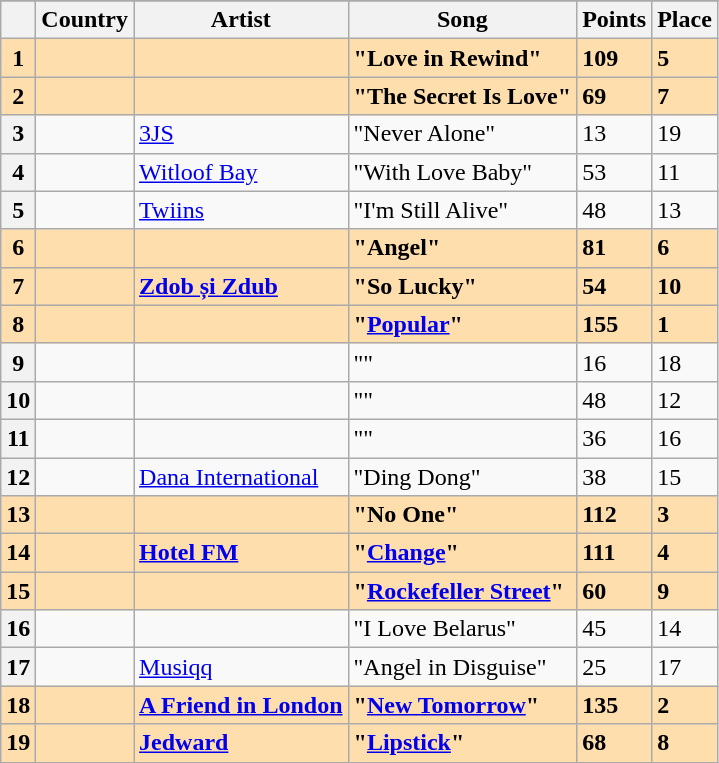<table class="sortable wikitable plainrowheaders">
<tr>
</tr>
<tr>
<th scope="col"></th>
<th scope="col">Country</th>
<th scope="col">Artist</th>
<th scope="col">Song</th>
<th scope="col">Points</th>
<th scope="col">Place</th>
</tr>
<tr style="font-weight:bold; background:navajowhite;">
<th scope="row" style="text-align:center; font-weight:bold; background:navajowhite;">1</th>
<td></td>
<td></td>
<td>"Love in Rewind"</td>
<td>109</td>
<td>5</td>
</tr>
<tr style="font-weight:bold; background:navajowhite;">
<th scope="row" style="text-align:center; font-weight:bold; background:navajowhite;">2</th>
<td></td>
<td></td>
<td>"The Secret Is Love"</td>
<td>69</td>
<td>7</td>
</tr>
<tr>
<th scope="row" style="text-align:center;">3</th>
<td></td>
<td><a href='#'>3JS</a></td>
<td>"Never Alone"</td>
<td>13</td>
<td>19</td>
</tr>
<tr>
<th scope="row" style="text-align:center;">4</th>
<td></td>
<td><a href='#'>Witloof Bay</a></td>
<td>"With Love Baby"</td>
<td>53</td>
<td>11</td>
</tr>
<tr>
<th scope="row" style="text-align:center;">5</th>
<td></td>
<td><a href='#'>Twiins</a></td>
<td>"I'm Still Alive"</td>
<td>48</td>
<td>13</td>
</tr>
<tr style="font-weight:bold; background:navajowhite;">
<th scope="row" style="text-align:center; font-weight:bold; background:navajowhite;">6</th>
<td></td>
<td></td>
<td>"Angel"</td>
<td>81</td>
<td>6</td>
</tr>
<tr style="font-weight:bold; background:navajowhite;">
<th scope="row" style="text-align:center; font-weight:bold; background:navajowhite;">7</th>
<td></td>
<td><a href='#'>Zdob și Zdub</a></td>
<td>"So Lucky"</td>
<td>54</td>
<td>10</td>
</tr>
<tr style="font-weight:bold; background:navajowhite;">
<th scope="row" style="text-align:center; font-weight:bold; background:navajowhite;">8</th>
<td></td>
<td></td>
<td>"<a href='#'>Popular</a>"</td>
<td>155</td>
<td>1</td>
</tr>
<tr>
<th scope="row" style="text-align:center;">9</th>
<td></td>
<td></td>
<td>""</td>
<td>16</td>
<td>18</td>
</tr>
<tr>
<th scope="row" style="text-align:center;">10</th>
<td></td>
<td></td>
<td>""</td>
<td>48</td>
<td>12</td>
</tr>
<tr>
<th scope="row" style="text-align:center;">11</th>
<td></td>
<td></td>
<td>""</td>
<td>36</td>
<td>16</td>
</tr>
<tr>
<th scope="row" style="text-align:center;">12</th>
<td></td>
<td><a href='#'>Dana International</a></td>
<td>"Ding Dong"</td>
<td>38</td>
<td>15</td>
</tr>
<tr style="font-weight:bold; background:navajowhite;">
<th scope="row" style="text-align:center; font-weight:bold; background:navajowhite;">13</th>
<td></td>
<td></td>
<td>"No One"</td>
<td>112</td>
<td>3</td>
</tr>
<tr style="font-weight:bold; background:navajowhite;">
<th scope="row" style="text-align:center; font-weight:bold; background:navajowhite;">14</th>
<td></td>
<td><a href='#'>Hotel FM</a></td>
<td>"<a href='#'>Change</a>"</td>
<td>111</td>
<td>4</td>
</tr>
<tr style="font-weight:bold; background:navajowhite;">
<th scope="row" style="text-align:center; font-weight:bold; background:navajowhite;">15</th>
<td></td>
<td></td>
<td>"<a href='#'>Rockefeller Street</a>"</td>
<td>60</td>
<td>9</td>
</tr>
<tr>
<th scope="row" style="text-align:center;">16</th>
<td></td>
<td></td>
<td>"I Love Belarus"</td>
<td>45</td>
<td>14</td>
</tr>
<tr>
<th scope="row" style="text-align:center;">17</th>
<td></td>
<td><a href='#'>Musiqq</a></td>
<td>"Angel in Disguise"</td>
<td>25</td>
<td>17</td>
</tr>
<tr style="font-weight:bold; background:navajowhite;">
<th scope="row" style="text-align:center; font-weight:bold; background:navajowhite;">18</th>
<td></td>
<td><a href='#'>A Friend in London</a></td>
<td>"<a href='#'>New Tomorrow</a>"</td>
<td>135</td>
<td>2</td>
</tr>
<tr style="font-weight:bold; background:navajowhite;">
<th scope="row" style="text-align:center; font-weight:bold; background:navajowhite;">19</th>
<td></td>
<td><a href='#'>Jedward</a></td>
<td>"<a href='#'>Lipstick</a>"</td>
<td>68</td>
<td>8</td>
</tr>
</table>
